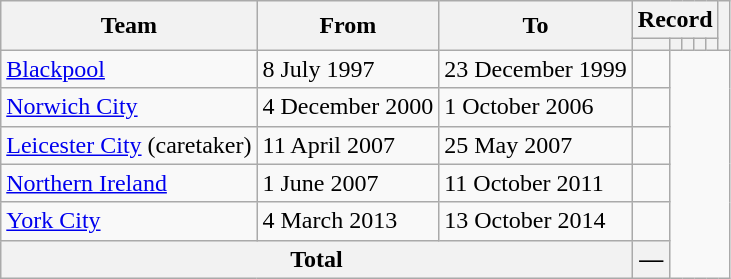<table class=wikitable style="text-align: center">
<tr>
<th rowspan=2>Team</th>
<th rowspan=2>From</th>
<th rowspan=2>To</th>
<th colspan=5>Record</th>
<th rowspan=2></th>
</tr>
<tr>
<th></th>
<th></th>
<th></th>
<th></th>
<th></th>
</tr>
<tr>
<td align=left><a href='#'>Blackpool</a></td>
<td align=left>8 July 1997</td>
<td align=left>23 December 1999<br></td>
<td></td>
</tr>
<tr>
<td align=left><a href='#'>Norwich City</a></td>
<td align=left>4 December 2000</td>
<td align=left>1 October 2006<br></td>
<td></td>
</tr>
<tr>
<td align=left><a href='#'>Leicester City</a> (caretaker)</td>
<td align=left>11 April 2007</td>
<td align=left>25 May 2007<br></td>
<td></td>
</tr>
<tr>
<td align=left><a href='#'>Northern Ireland</a></td>
<td align=left>1 June 2007</td>
<td align=left>11 October 2011<br></td>
<td></td>
</tr>
<tr>
<td align=left><a href='#'>York City</a></td>
<td align=left>4 March 2013</td>
<td align=left>13 October 2014<br></td>
<td></td>
</tr>
<tr>
<th colspan=3>Total<br></th>
<th>—</th>
</tr>
</table>
